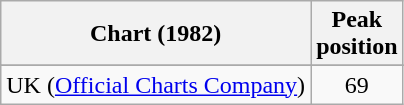<table class="wikitable sortable">
<tr>
<th>Chart (1982)</th>
<th>Peak<br>position</th>
</tr>
<tr>
</tr>
<tr>
<td>UK (<a href='#'>Official Charts Company</a>)</td>
<td align="center">69</td>
</tr>
</table>
